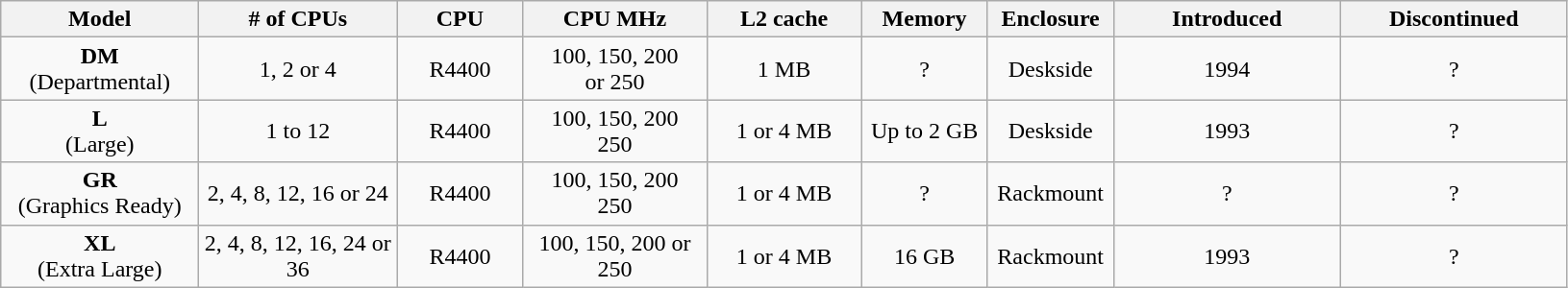<table class="wikitable" style=text-align:center>
<tr>
<th style="width:130px;">Model</th>
<th style="width:130px;"># of CPUs</th>
<th width="80">CPU</th>
<th style="width:120px;">CPU MHz</th>
<th style="width:100px;">L2 cache</th>
<th width="80">Memory</th>
<th width="80">Enclosure</th>
<th style="width:150px;">Introduced</th>
<th style="width:150px;">Discontinued</th>
</tr>
<tr>
<td><strong>DM</strong><br>(Departmental)</td>
<td>1, 2 or 4</td>
<td>R4400</td>
<td>100, 150, 200<br>or 250</td>
<td>1 MB</td>
<td>?</td>
<td>Deskside</td>
<td>1994</td>
<td>?</td>
</tr>
<tr>
<td><strong>L</strong><br>(Large)</td>
<td>1 to 12</td>
<td>R4400</td>
<td>100, 150, 200<br>250</td>
<td>1 or 4 MB</td>
<td>Up to 2 GB</td>
<td>Deskside</td>
<td>1993</td>
<td>?</td>
</tr>
<tr>
<td><strong>GR</strong><br>(Graphics Ready)</td>
<td>2, 4, 8, 12, 16 or 24</td>
<td>R4400</td>
<td>100, 150, 200<br>250</td>
<td>1 or 4 MB</td>
<td>?</td>
<td>Rackmount</td>
<td>?</td>
<td>?</td>
</tr>
<tr>
<td><strong>XL</strong><br>(Extra Large)</td>
<td>2, 4, 8, 12, 16, 24 or 36</td>
<td>R4400</td>
<td>100, 150, 200 or 250</td>
<td>1 or 4 MB</td>
<td>16 GB</td>
<td>Rackmount</td>
<td>1993</td>
<td>?</td>
</tr>
</table>
